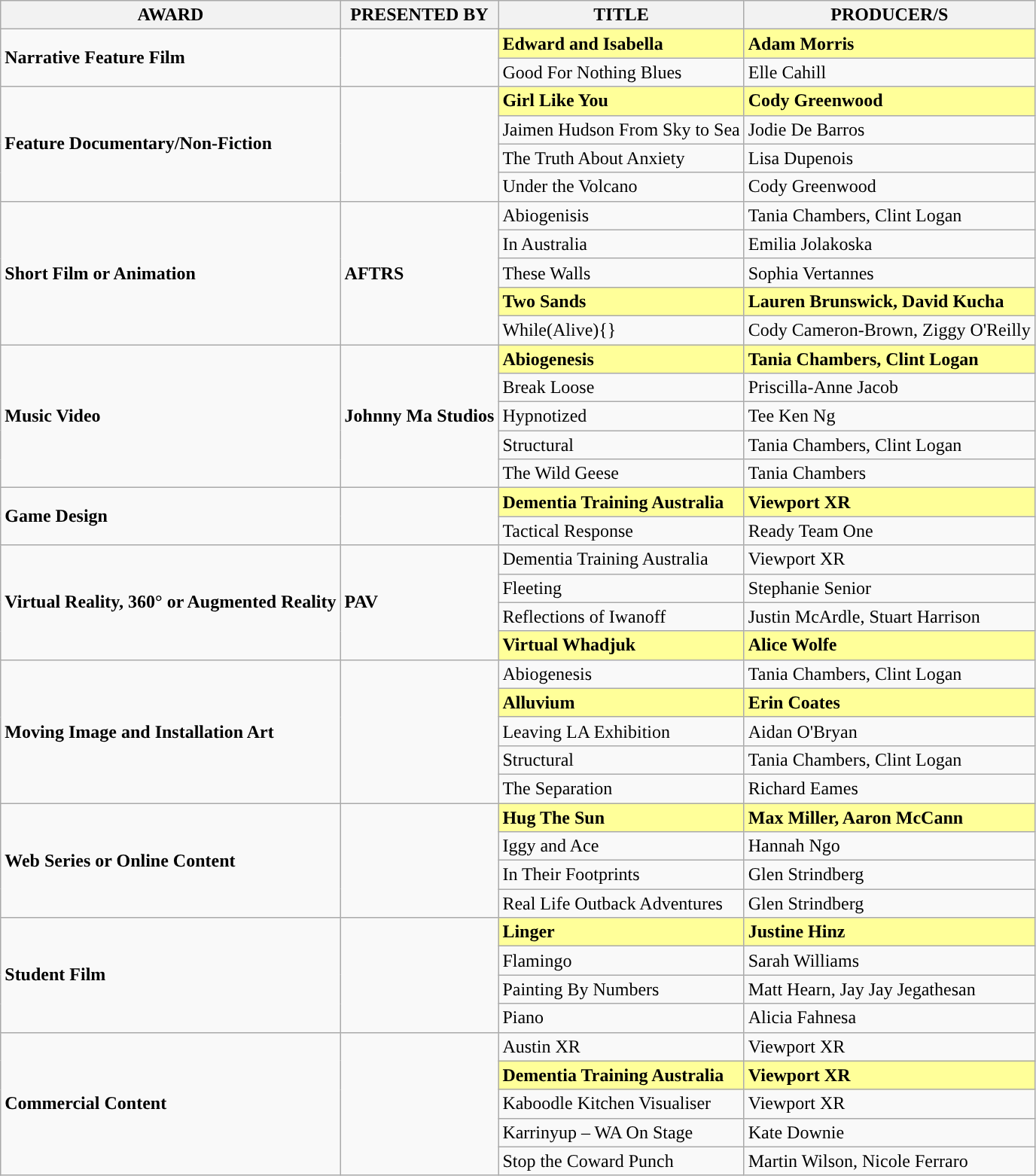<table class="wikitable sortable mw-collapsible mw-collapsed">
<tr>
<th>AWARD</th>
<th>PRESENTED BY</th>
<th>TITLE</th>
<th>PRODUCER/S</th>
</tr>
<tr>
<td rowspan="2"><strong>Narrative Feature Film</strong></td>
<td rowspan="2"></td>
<td style="background:#ff9;"><strong>Edward and Isabella</strong></td>
<td style="background:#ff9;"><strong>Adam Morris</strong></td>
</tr>
<tr>
<td>Good For Nothing Blues</td>
<td>Elle Cahill</td>
</tr>
<tr>
<td rowspan="4"><strong>Feature Documentary/Non-Fiction</strong></td>
<td rowspan="4"></td>
<td style="background:#ff9;"><strong>Girl Like You</strong></td>
<td style="background:#ff9;"><strong>Cody Greenwood</strong></td>
</tr>
<tr>
<td>Jaimen Hudson From Sky to Sea</td>
<td>Jodie De Barros</td>
</tr>
<tr>
<td>The Truth About Anxiety</td>
<td>Lisa Dupenois</td>
</tr>
<tr>
<td>Under the Volcano</td>
<td>Cody Greenwood</td>
</tr>
<tr>
<td rowspan="5"><strong>Short Film or Animation</strong></td>
<td rowspan="5"><strong>AFTRS</strong></td>
<td>Abiogenisis</td>
<td>Tania Chambers, Clint Logan</td>
</tr>
<tr>
<td>In Australia</td>
<td>Emilia Jolakoska</td>
</tr>
<tr>
<td>These Walls</td>
<td>Sophia Vertannes</td>
</tr>
<tr>
<td style="background:#ff9;"><strong>Two Sands</strong></td>
<td style="background:#ff9;"><strong>Lauren Brunswick, David Kucha</strong></td>
</tr>
<tr>
<td>While(Alive){}</td>
<td>Cody Cameron-Brown, Ziggy O'Reilly</td>
</tr>
<tr>
<td rowspan="5"><strong>Music Video</strong></td>
<td rowspan="5"><strong>Johnny Ma Studios</strong></td>
<td style="background:#ff9;"><strong>Abiogenesis</strong></td>
<td style="background:#ff9;"><strong>Tania Chambers, Clint Logan</strong></td>
</tr>
<tr>
<td>Break Loose</td>
<td>Priscilla-Anne Jacob</td>
</tr>
<tr>
<td>Hypnotized</td>
<td>Tee Ken Ng</td>
</tr>
<tr>
<td>Structural</td>
<td>Tania Chambers, Clint Logan</td>
</tr>
<tr>
<td>The Wild Geese</td>
<td>Tania Chambers</td>
</tr>
<tr>
<td rowspan="2"><strong>Game Design</strong></td>
<td rowspan="2"></td>
<td style="background:#ff9;"><strong>Dementia Training Australia</strong></td>
<td style="background:#ff9;"><strong>Viewport XR</strong></td>
</tr>
<tr>
<td>Tactical Response</td>
<td>Ready Team One</td>
</tr>
<tr>
<td rowspan="4"><strong>Virtual Reality, 360° or Augmented Reality</strong></td>
<td rowspan="4"><strong>PAV</strong></td>
<td>Dementia Training Australia</td>
<td>Viewport XR</td>
</tr>
<tr>
<td>Fleeting</td>
<td>Stephanie Senior</td>
</tr>
<tr>
<td>Reflections of Iwanoff</td>
<td>Justin McArdle, Stuart Harrison</td>
</tr>
<tr>
<td style="background:#ff9; "><strong>Virtual Whadjuk</strong></td>
<td style="background:#ff9; "><strong>Alice Wolfe</strong></td>
</tr>
<tr>
<td rowspan="5"><strong>Moving Image and Installation Art</strong></td>
<td rowspan="5"></td>
<td>Abiogenesis</td>
<td>Tania Chambers, Clint Logan</td>
</tr>
<tr>
<td style="background:#ff9; "><strong>Alluvium</strong></td>
<td style="background:#ff9; "><strong>Erin Coates</strong></td>
</tr>
<tr>
<td>Leaving LA Exhibition</td>
<td>Aidan O'Bryan</td>
</tr>
<tr>
<td>Structural</td>
<td>Tania Chambers, Clint Logan</td>
</tr>
<tr>
<td>The Separation</td>
<td>Richard Eames</td>
</tr>
<tr>
<td rowspan="4"><strong>Web Series or Online Content</strong></td>
<td rowspan="4"></td>
<td style="background:#ff9; "><strong>Hug The Sun</strong></td>
<td style="background:#ff9; "><strong>Max Miller, Aaron McCann</strong></td>
</tr>
<tr>
<td>Iggy and Ace</td>
<td>Hannah Ngo</td>
</tr>
<tr>
<td>In Their Footprints</td>
<td>Glen Strindberg</td>
</tr>
<tr>
<td>Real Life Outback Adventures</td>
<td>Glen Strindberg</td>
</tr>
<tr>
<td rowspan="4"><strong>Student Film</strong></td>
<td rowspan="4"></td>
<td style="background:#ff9; "><strong>Linger</strong></td>
<td style="background:#ff9; "><strong>Justine Hinz</strong></td>
</tr>
<tr>
<td>Flamingo</td>
<td>Sarah Williams</td>
</tr>
<tr>
<td>Painting By Numbers</td>
<td>Matt Hearn, Jay Jay Jegathesan</td>
</tr>
<tr>
<td>Piano</td>
<td>Alicia Fahnesa</td>
</tr>
<tr>
<td rowspan="5"><strong>Commercial Content</strong></td>
<td rowspan="5"></td>
<td>Austin XR</td>
<td>Viewport XR</td>
</tr>
<tr>
<td style="background:#ff9; "><strong>Dementia Training Australia</strong></td>
<td style="background:#ff9; "><strong>Viewport XR</strong></td>
</tr>
<tr>
<td>Kaboodle Kitchen Visualiser</td>
<td>Viewport XR</td>
</tr>
<tr>
<td>Karrinyup – WA On Stage</td>
<td>Kate Downie</td>
</tr>
<tr>
<td>Stop the Coward Punch</td>
<td>Martin Wilson, Nicole Ferraro</td>
</tr>
</table>
